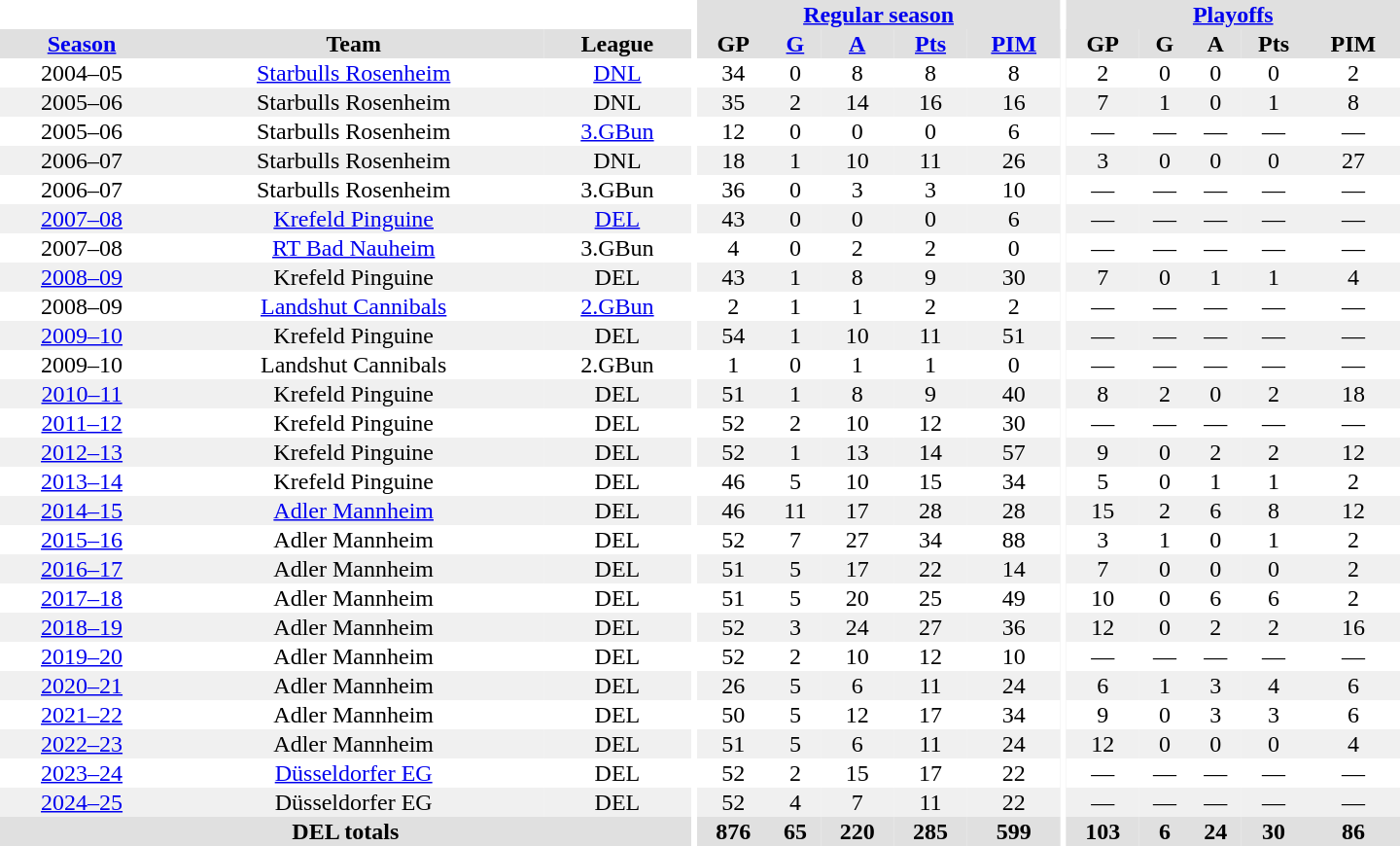<table border="0" cellpadding="1" cellspacing="0" style="text-align:center; width:60em">
<tr bgcolor="#e0e0e0">
<th colspan="3" bgcolor="#ffffff"></th>
<th rowspan="99" bgcolor="#ffffff"></th>
<th colspan="5"><a href='#'>Regular season</a></th>
<th rowspan="99" bgcolor="#ffffff"></th>
<th colspan="5"><a href='#'>Playoffs</a></th>
</tr>
<tr bgcolor="#e0e0e0">
<th><a href='#'>Season</a></th>
<th>Team</th>
<th>League</th>
<th>GP</th>
<th><a href='#'>G</a></th>
<th><a href='#'>A</a></th>
<th><a href='#'>Pts</a></th>
<th><a href='#'>PIM</a></th>
<th>GP</th>
<th>G</th>
<th>A</th>
<th>Pts</th>
<th>PIM</th>
</tr>
<tr>
<td>2004–05</td>
<td><a href='#'>Starbulls Rosenheim</a></td>
<td><a href='#'>DNL</a></td>
<td>34</td>
<td>0</td>
<td>8</td>
<td>8</td>
<td>8</td>
<td>2</td>
<td>0</td>
<td>0</td>
<td>0</td>
<td>2</td>
</tr>
<tr bgcolor="#f0f0f0">
<td>2005–06</td>
<td>Starbulls Rosenheim</td>
<td>DNL</td>
<td>35</td>
<td>2</td>
<td>14</td>
<td>16</td>
<td>16</td>
<td>7</td>
<td>1</td>
<td>0</td>
<td>1</td>
<td>8</td>
</tr>
<tr>
<td>2005–06</td>
<td>Starbulls Rosenheim</td>
<td><a href='#'>3.GBun</a></td>
<td>12</td>
<td>0</td>
<td>0</td>
<td>0</td>
<td>6</td>
<td>—</td>
<td>—</td>
<td>—</td>
<td>—</td>
<td>—</td>
</tr>
<tr bgcolor="#f0f0f0">
<td>2006–07</td>
<td>Starbulls Rosenheim</td>
<td>DNL</td>
<td>18</td>
<td>1</td>
<td>10</td>
<td>11</td>
<td>26</td>
<td>3</td>
<td>0</td>
<td>0</td>
<td>0</td>
<td>27</td>
</tr>
<tr>
<td>2006–07</td>
<td>Starbulls Rosenheim</td>
<td>3.GBun</td>
<td>36</td>
<td>0</td>
<td>3</td>
<td>3</td>
<td>10</td>
<td>—</td>
<td>—</td>
<td>—</td>
<td>—</td>
<td>—</td>
</tr>
<tr bgcolor="#f0f0f0">
<td><a href='#'>2007–08</a></td>
<td><a href='#'>Krefeld Pinguine</a></td>
<td><a href='#'>DEL</a></td>
<td>43</td>
<td>0</td>
<td>0</td>
<td>0</td>
<td>6</td>
<td>—</td>
<td>—</td>
<td>—</td>
<td>—</td>
<td>—</td>
</tr>
<tr>
<td>2007–08</td>
<td><a href='#'>RT Bad Nauheim</a></td>
<td>3.GBun</td>
<td>4</td>
<td>0</td>
<td>2</td>
<td>2</td>
<td>0</td>
<td>—</td>
<td>—</td>
<td>—</td>
<td>—</td>
<td>—</td>
</tr>
<tr bgcolor="#f0f0f0">
<td><a href='#'>2008–09</a></td>
<td>Krefeld Pinguine</td>
<td>DEL</td>
<td>43</td>
<td>1</td>
<td>8</td>
<td>9</td>
<td>30</td>
<td>7</td>
<td>0</td>
<td>1</td>
<td>1</td>
<td>4</td>
</tr>
<tr>
<td>2008–09</td>
<td><a href='#'>Landshut Cannibals</a></td>
<td><a href='#'>2.GBun</a></td>
<td>2</td>
<td>1</td>
<td>1</td>
<td>2</td>
<td>2</td>
<td>—</td>
<td>—</td>
<td>—</td>
<td>—</td>
<td>—</td>
</tr>
<tr bgcolor="#f0f0f0">
<td><a href='#'>2009–10</a></td>
<td>Krefeld Pinguine</td>
<td>DEL</td>
<td>54</td>
<td>1</td>
<td>10</td>
<td>11</td>
<td>51</td>
<td>—</td>
<td>—</td>
<td>—</td>
<td>—</td>
<td>—</td>
</tr>
<tr>
<td>2009–10</td>
<td>Landshut Cannibals</td>
<td>2.GBun</td>
<td>1</td>
<td>0</td>
<td>1</td>
<td>1</td>
<td>0</td>
<td>—</td>
<td>—</td>
<td>—</td>
<td>—</td>
<td>—</td>
</tr>
<tr bgcolor="#f0f0f0">
<td><a href='#'>2010–11</a></td>
<td>Krefeld Pinguine</td>
<td>DEL</td>
<td>51</td>
<td>1</td>
<td>8</td>
<td>9</td>
<td>40</td>
<td>8</td>
<td>2</td>
<td>0</td>
<td>2</td>
<td>18</td>
</tr>
<tr>
<td><a href='#'>2011–12</a></td>
<td>Krefeld Pinguine</td>
<td>DEL</td>
<td>52</td>
<td>2</td>
<td>10</td>
<td>12</td>
<td>30</td>
<td>—</td>
<td>—</td>
<td>—</td>
<td>—</td>
<td>—</td>
</tr>
<tr bgcolor="#f0f0f0">
<td><a href='#'>2012–13</a></td>
<td>Krefeld Pinguine</td>
<td>DEL</td>
<td>52</td>
<td>1</td>
<td>13</td>
<td>14</td>
<td>57</td>
<td>9</td>
<td>0</td>
<td>2</td>
<td>2</td>
<td>12</td>
</tr>
<tr>
<td><a href='#'>2013–14</a></td>
<td>Krefeld Pinguine</td>
<td>DEL</td>
<td>46</td>
<td>5</td>
<td>10</td>
<td>15</td>
<td>34</td>
<td>5</td>
<td>0</td>
<td>1</td>
<td>1</td>
<td>2</td>
</tr>
<tr bgcolor="#f0f0f0">
<td><a href='#'>2014–15</a></td>
<td><a href='#'>Adler Mannheim</a></td>
<td>DEL</td>
<td>46</td>
<td>11</td>
<td>17</td>
<td>28</td>
<td>28</td>
<td>15</td>
<td>2</td>
<td>6</td>
<td>8</td>
<td>12</td>
</tr>
<tr>
<td><a href='#'>2015–16</a></td>
<td>Adler Mannheim</td>
<td>DEL</td>
<td>52</td>
<td>7</td>
<td>27</td>
<td>34</td>
<td>88</td>
<td>3</td>
<td>1</td>
<td>0</td>
<td>1</td>
<td>2</td>
</tr>
<tr bgcolor="#f0f0f0">
<td><a href='#'>2016–17</a></td>
<td>Adler Mannheim</td>
<td>DEL</td>
<td>51</td>
<td>5</td>
<td>17</td>
<td>22</td>
<td>14</td>
<td>7</td>
<td>0</td>
<td>0</td>
<td>0</td>
<td>2</td>
</tr>
<tr>
<td><a href='#'>2017–18</a></td>
<td>Adler Mannheim</td>
<td>DEL</td>
<td>51</td>
<td>5</td>
<td>20</td>
<td>25</td>
<td>49</td>
<td>10</td>
<td>0</td>
<td>6</td>
<td>6</td>
<td>2</td>
</tr>
<tr bgcolor="#f0f0f0">
<td><a href='#'>2018–19</a></td>
<td>Adler Mannheim</td>
<td>DEL</td>
<td>52</td>
<td>3</td>
<td>24</td>
<td>27</td>
<td>36</td>
<td>12</td>
<td>0</td>
<td>2</td>
<td>2</td>
<td>16</td>
</tr>
<tr>
<td><a href='#'>2019–20</a></td>
<td>Adler Mannheim</td>
<td>DEL</td>
<td>52</td>
<td>2</td>
<td>10</td>
<td>12</td>
<td>10</td>
<td>—</td>
<td>—</td>
<td>—</td>
<td>—</td>
<td>—</td>
</tr>
<tr bgcolor="#f0f0f0">
<td><a href='#'>2020–21</a></td>
<td>Adler Mannheim</td>
<td>DEL</td>
<td>26</td>
<td>5</td>
<td>6</td>
<td>11</td>
<td>24</td>
<td>6</td>
<td>1</td>
<td>3</td>
<td>4</td>
<td>6</td>
</tr>
<tr>
<td><a href='#'>2021–22</a></td>
<td>Adler Mannheim</td>
<td>DEL</td>
<td>50</td>
<td>5</td>
<td>12</td>
<td>17</td>
<td>34</td>
<td>9</td>
<td>0</td>
<td>3</td>
<td>3</td>
<td>6</td>
</tr>
<tr bgcolor="#f0f0f0">
<td><a href='#'>2022–23</a></td>
<td>Adler Mannheim</td>
<td>DEL</td>
<td>51</td>
<td>5</td>
<td>6</td>
<td>11</td>
<td>24</td>
<td>12</td>
<td>0</td>
<td>0</td>
<td>0</td>
<td>4</td>
</tr>
<tr>
<td><a href='#'>2023–24</a></td>
<td><a href='#'>Düsseldorfer EG</a></td>
<td>DEL</td>
<td>52</td>
<td>2</td>
<td>15</td>
<td>17</td>
<td>22</td>
<td>—</td>
<td>—</td>
<td>—</td>
<td>—</td>
<td>—</td>
</tr>
<tr bgcolor="#f0f0f0">
<td><a href='#'>2024–25</a></td>
<td>Düsseldorfer EG</td>
<td>DEL</td>
<td>52</td>
<td>4</td>
<td>7</td>
<td>11</td>
<td>22</td>
<td>—</td>
<td>—</td>
<td>—</td>
<td>—</td>
<td>—</td>
</tr>
<tr bgcolor="#e0e0e0">
<th colspan="3">DEL totals</th>
<th>876</th>
<th>65</th>
<th>220</th>
<th>285</th>
<th>599</th>
<th>103</th>
<th>6</th>
<th>24</th>
<th>30</th>
<th>86</th>
</tr>
</table>
